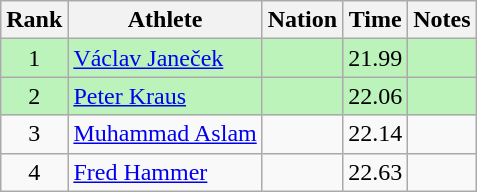<table class="wikitable sortable" style="text-align:center">
<tr>
<th>Rank</th>
<th>Athlete</th>
<th>Nation</th>
<th>Time</th>
<th>Notes</th>
</tr>
<tr bgcolor=bbf3bb>
<td>1</td>
<td align=left><a href='#'>Václav Janeček</a></td>
<td align=left></td>
<td>21.99</td>
<td></td>
</tr>
<tr bgcolor=bbf3bb>
<td>2</td>
<td align=left><a href='#'>Peter Kraus</a></td>
<td align=left></td>
<td>22.06</td>
<td></td>
</tr>
<tr>
<td>3</td>
<td align=left><a href='#'>Muhammad Aslam</a></td>
<td align=left></td>
<td>22.14</td>
<td></td>
</tr>
<tr>
<td>4</td>
<td align=left><a href='#'>Fred Hammer</a></td>
<td align=left></td>
<td>22.63</td>
<td></td>
</tr>
</table>
